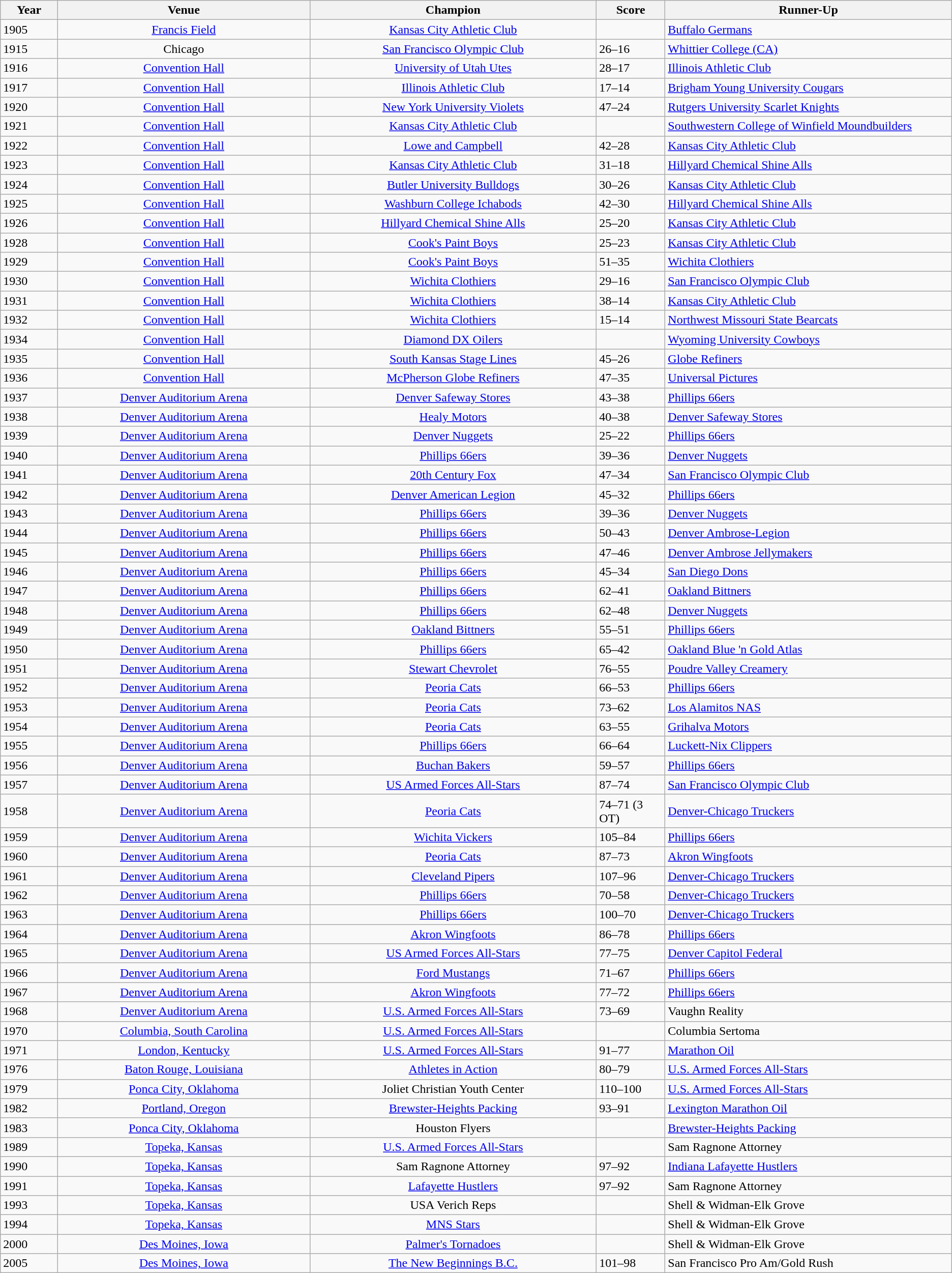<table class="wikitable">
<tr>
<th width=5%>Year</th>
<th width=22%>Venue</th>
<th width=25%>Champion</th>
<th width=6%>Score</th>
<th width=25%>Runner-Up</th>
</tr>
<tr>
<td>1905</td>
<td align=center><a href='#'>Francis Field</a></td>
<td align=center><a href='#'>Kansas City Athletic Club</a></td>
<td></td>
<td><a href='#'>Buffalo Germans</a></td>
</tr>
<tr>
<td>1915</td>
<td align=center>Chicago</td>
<td align=center><a href='#'>San Francisco Olympic Club</a></td>
<td>26–16</td>
<td><a href='#'>Whittier College (CA)</a></td>
</tr>
<tr>
<td>1916</td>
<td align=center><a href='#'>Convention Hall</a></td>
<td align=center><a href='#'>University of Utah Utes</a></td>
<td>28–17</td>
<td><a href='#'>Illinois Athletic Club</a></td>
</tr>
<tr>
<td>1917</td>
<td align=center><a href='#'>Convention Hall</a></td>
<td align=center><a href='#'>Illinois Athletic Club</a></td>
<td>17–14</td>
<td><a href='#'>Brigham Young University Cougars</a></td>
</tr>
<tr>
<td>1920</td>
<td align=center><a href='#'>Convention Hall</a></td>
<td align=center><a href='#'>New York University Violets</a></td>
<td>47–24</td>
<td><a href='#'>Rutgers University Scarlet Knights</a></td>
</tr>
<tr>
<td>1921</td>
<td align=center><a href='#'>Convention Hall</a></td>
<td align=center><a href='#'>Kansas City Athletic Club</a></td>
<td></td>
<td><a href='#'>Southwestern College of Winfield Moundbuilders</a></td>
</tr>
<tr>
<td>1922</td>
<td align=center><a href='#'>Convention Hall</a></td>
<td align=center><a href='#'>Lowe and Campbell</a></td>
<td>42–28</td>
<td><a href='#'>Kansas City Athletic Club</a></td>
</tr>
<tr>
<td>1923</td>
<td align=center><a href='#'>Convention Hall</a></td>
<td align=center><a href='#'>Kansas City Athletic Club</a></td>
<td>31–18</td>
<td><a href='#'>Hillyard Chemical Shine Alls</a></td>
</tr>
<tr>
<td>1924</td>
<td align=center><a href='#'>Convention Hall</a></td>
<td align=center><a href='#'>Butler University Bulldogs</a></td>
<td>30–26</td>
<td><a href='#'>Kansas City Athletic Club</a></td>
</tr>
<tr>
<td>1925</td>
<td align=center><a href='#'>Convention Hall</a></td>
<td align=center><a href='#'>Washburn College Ichabods</a></td>
<td>42–30</td>
<td><a href='#'>Hillyard Chemical Shine Alls</a></td>
</tr>
<tr>
<td>1926</td>
<td align=center><a href='#'>Convention Hall</a></td>
<td align=center><a href='#'>Hillyard Chemical Shine Alls</a></td>
<td>25–20</td>
<td><a href='#'>Kansas City Athletic Club</a></td>
</tr>
<tr>
<td>1928</td>
<td align=center><a href='#'>Convention Hall</a></td>
<td align=center><a href='#'>Cook's Paint Boys</a></td>
<td>25–23</td>
<td><a href='#'>Kansas City Athletic Club</a></td>
</tr>
<tr>
<td>1929</td>
<td align=center><a href='#'>Convention Hall</a></td>
<td align=center><a href='#'>Cook's Paint Boys</a></td>
<td>51–35</td>
<td><a href='#'>Wichita Clothiers</a></td>
</tr>
<tr>
<td>1930</td>
<td align=center><a href='#'>Convention Hall</a></td>
<td align=center><a href='#'>Wichita Clothiers</a></td>
<td>29–16</td>
<td><a href='#'>San Francisco Olympic Club</a></td>
</tr>
<tr>
<td>1931</td>
<td align=center><a href='#'>Convention Hall</a></td>
<td align=center><a href='#'>Wichita Clothiers</a></td>
<td>38–14</td>
<td><a href='#'>Kansas City Athletic Club</a></td>
</tr>
<tr>
<td>1932</td>
<td align=center><a href='#'>Convention Hall</a></td>
<td align=center><a href='#'>Wichita Clothiers</a></td>
<td>15–14</td>
<td><a href='#'>Northwest Missouri State Bearcats</a></td>
</tr>
<tr>
<td>1934</td>
<td align=center><a href='#'>Convention Hall</a></td>
<td align=center><a href='#'>Diamond DX Oilers</a></td>
<td></td>
<td><a href='#'>Wyoming University Cowboys</a></td>
</tr>
<tr>
<td>1935</td>
<td align=center><a href='#'>Convention Hall</a></td>
<td align=center><a href='#'>South Kansas Stage Lines</a></td>
<td>45–26</td>
<td><a href='#'>Globe Refiners</a></td>
</tr>
<tr>
<td>1936</td>
<td align=center><a href='#'>Convention Hall</a></td>
<td align=center><a href='#'>McPherson Globe Refiners</a></td>
<td>47–35</td>
<td><a href='#'>Universal Pictures</a></td>
</tr>
<tr>
<td>1937</td>
<td align=center><a href='#'>Denver Auditorium Arena</a></td>
<td align=center><a href='#'>Denver Safeway Stores</a></td>
<td>43–38</td>
<td><a href='#'>Phillips 66ers</a></td>
</tr>
<tr>
<td>1938</td>
<td align=center><a href='#'>Denver Auditorium Arena</a></td>
<td align=center><a href='#'>Healy Motors</a></td>
<td>40–38</td>
<td><a href='#'>Denver Safeway Stores</a></td>
</tr>
<tr>
<td>1939</td>
<td align=center><a href='#'>Denver Auditorium Arena</a></td>
<td align=center><a href='#'>Denver Nuggets</a></td>
<td>25–22</td>
<td><a href='#'>Phillips 66ers</a></td>
</tr>
<tr>
<td>1940</td>
<td align=center><a href='#'>Denver Auditorium Arena</a></td>
<td align=center><a href='#'>Phillips 66ers</a></td>
<td>39–36</td>
<td><a href='#'>Denver Nuggets</a></td>
</tr>
<tr>
<td>1941</td>
<td align=center><a href='#'>Denver Auditorium Arena</a></td>
<td align=center><a href='#'>20th Century Fox</a></td>
<td>47–34</td>
<td><a href='#'>San Francisco Olympic Club</a></td>
</tr>
<tr>
<td>1942</td>
<td align=center><a href='#'>Denver Auditorium Arena</a></td>
<td align=center><a href='#'>Denver American Legion</a></td>
<td>45–32</td>
<td><a href='#'>Phillips 66ers</a></td>
</tr>
<tr>
<td>1943</td>
<td align=center><a href='#'>Denver Auditorium Arena</a></td>
<td align=center><a href='#'>Phillips 66ers</a></td>
<td>39–36</td>
<td><a href='#'>Denver Nuggets</a></td>
</tr>
<tr>
<td>1944</td>
<td align=center><a href='#'>Denver Auditorium Arena</a></td>
<td align=center><a href='#'>Phillips 66ers</a></td>
<td>50–43</td>
<td><a href='#'>Denver Ambrose-Legion</a></td>
</tr>
<tr>
<td>1945</td>
<td align=center><a href='#'>Denver Auditorium Arena</a></td>
<td align=center><a href='#'>Phillips 66ers</a></td>
<td>47–46</td>
<td><a href='#'>Denver Ambrose Jellymakers</a></td>
</tr>
<tr>
<td>1946</td>
<td align=center><a href='#'>Denver Auditorium Arena</a></td>
<td align=center><a href='#'>Phillips 66ers</a></td>
<td>45–34</td>
<td><a href='#'>San Diego Dons</a></td>
</tr>
<tr>
<td>1947</td>
<td align=center><a href='#'>Denver Auditorium Arena</a></td>
<td align=center><a href='#'>Phillips 66ers</a></td>
<td>62–41</td>
<td><a href='#'>Oakland Bittners</a></td>
</tr>
<tr>
<td>1948</td>
<td align=center><a href='#'>Denver Auditorium Arena</a></td>
<td align=center><a href='#'>Phillips 66ers</a></td>
<td>62–48</td>
<td><a href='#'>Denver Nuggets</a></td>
</tr>
<tr>
<td>1949</td>
<td align=center><a href='#'>Denver Auditorium Arena</a></td>
<td align=center><a href='#'>Oakland Bittners</a></td>
<td>55–51</td>
<td><a href='#'>Phillips 66ers</a></td>
</tr>
<tr>
<td>1950</td>
<td align=center><a href='#'>Denver Auditorium Arena</a></td>
<td align=center><a href='#'>Phillips 66ers</a></td>
<td>65–42</td>
<td><a href='#'>Oakland Blue 'n Gold Atlas</a></td>
</tr>
<tr>
<td>1951</td>
<td align=center><a href='#'>Denver Auditorium Arena</a></td>
<td align=center><a href='#'>Stewart Chevrolet</a></td>
<td>76–55</td>
<td><a href='#'>Poudre Valley Creamery</a></td>
</tr>
<tr>
<td>1952</td>
<td align=center><a href='#'>Denver Auditorium Arena</a></td>
<td align=center><a href='#'>Peoria Cats</a></td>
<td>66–53</td>
<td><a href='#'>Phillips 66ers</a></td>
</tr>
<tr>
<td>1953</td>
<td align=center><a href='#'>Denver Auditorium Arena</a></td>
<td align=center><a href='#'>Peoria Cats</a></td>
<td>73–62</td>
<td><a href='#'>Los Alamitos NAS</a></td>
</tr>
<tr>
<td>1954</td>
<td align=center><a href='#'>Denver Auditorium Arena</a></td>
<td align=center><a href='#'>Peoria Cats</a></td>
<td>63–55</td>
<td><a href='#'>Grihalva Motors</a></td>
</tr>
<tr>
<td>1955</td>
<td align=center><a href='#'>Denver Auditorium Arena</a></td>
<td align=center><a href='#'>Phillips 66ers</a></td>
<td>66–64</td>
<td><a href='#'>Luckett-Nix Clippers</a></td>
</tr>
<tr>
<td>1956</td>
<td align=center><a href='#'>Denver Auditorium Arena</a></td>
<td align=center><a href='#'>Buchan Bakers</a></td>
<td>59–57</td>
<td><a href='#'>Phillips 66ers</a></td>
</tr>
<tr>
<td>1957</td>
<td align=center><a href='#'>Denver Auditorium Arena</a></td>
<td align=center><a href='#'>US Armed Forces All-Stars</a></td>
<td>87–74</td>
<td><a href='#'>San Francisco Olympic Club</a></td>
</tr>
<tr>
<td>1958</td>
<td align=center><a href='#'>Denver Auditorium Arena</a></td>
<td align=center><a href='#'>Peoria Cats</a></td>
<td>74–71 (3 OT)</td>
<td><a href='#'>Denver-Chicago Truckers</a></td>
</tr>
<tr>
<td>1959</td>
<td align=center><a href='#'>Denver Auditorium Arena</a></td>
<td align=center><a href='#'>Wichita Vickers</a></td>
<td>105–84</td>
<td><a href='#'>Phillips 66ers</a></td>
</tr>
<tr>
<td>1960</td>
<td align=center><a href='#'>Denver Auditorium Arena</a></td>
<td align=center><a href='#'>Peoria Cats</a></td>
<td>87–73</td>
<td><a href='#'>Akron Wingfoots</a></td>
</tr>
<tr>
<td>1961</td>
<td align=center><a href='#'>Denver Auditorium Arena</a></td>
<td align=center><a href='#'>Cleveland Pipers</a></td>
<td>107–96</td>
<td><a href='#'>Denver-Chicago Truckers</a></td>
</tr>
<tr>
<td>1962</td>
<td align=center><a href='#'>Denver Auditorium Arena</a></td>
<td align=center><a href='#'>Phillips 66ers</a></td>
<td>70–58</td>
<td><a href='#'>Denver-Chicago Truckers</a></td>
</tr>
<tr>
<td>1963</td>
<td align=center><a href='#'>Denver Auditorium Arena</a></td>
<td align=center><a href='#'>Phillips 66ers</a></td>
<td>100–70</td>
<td><a href='#'>Denver-Chicago Truckers</a></td>
</tr>
<tr>
<td>1964</td>
<td align=center><a href='#'>Denver Auditorium Arena</a></td>
<td align=center><a href='#'>Akron Wingfoots</a></td>
<td>86–78</td>
<td><a href='#'>Phillips 66ers</a></td>
</tr>
<tr>
<td>1965</td>
<td align=center><a href='#'>Denver Auditorium Arena</a></td>
<td align=center><a href='#'>US Armed Forces All-Stars</a></td>
<td>77–75</td>
<td><a href='#'>Denver Capitol Federal</a></td>
</tr>
<tr>
<td>1966</td>
<td align=center><a href='#'>Denver Auditorium Arena</a></td>
<td align=center><a href='#'>Ford Mustangs</a></td>
<td>71–67</td>
<td><a href='#'>Phillips 66ers</a></td>
</tr>
<tr>
<td>1967</td>
<td align=center><a href='#'>Denver Auditorium Arena</a></td>
<td align=center><a href='#'>Akron Wingfoots</a></td>
<td>77–72</td>
<td><a href='#'>Phillips 66ers</a></td>
</tr>
<tr>
<td>1968</td>
<td align=center><a href='#'>Denver Auditorium Arena</a></td>
<td align=center><a href='#'>U.S. Armed Forces All-Stars</a></td>
<td>73–69</td>
<td>Vaughn Reality</td>
</tr>
<tr>
<td>1970</td>
<td align=center><a href='#'>Columbia, South Carolina</a></td>
<td align=center><a href='#'>U.S. Armed Forces All-Stars</a></td>
<td></td>
<td>Columbia Sertoma</td>
</tr>
<tr>
<td>1971</td>
<td align=center><a href='#'>London, Kentucky</a></td>
<td align=center><a href='#'>U.S. Armed Forces All-Stars</a></td>
<td>91–77</td>
<td><a href='#'>Marathon Oil</a></td>
</tr>
<tr>
<td>1976</td>
<td align=center><a href='#'>Baton Rouge, Louisiana</a></td>
<td align=center><a href='#'>Athletes in Action</a></td>
<td>80–79</td>
<td><a href='#'>U.S. Armed Forces All-Stars</a></td>
</tr>
<tr>
<td>1979</td>
<td align=center><a href='#'>Ponca City, Oklahoma</a></td>
<td align=center>Joliet Christian Youth Center</td>
<td>110–100</td>
<td><a href='#'>U.S. Armed Forces All-Stars</a></td>
</tr>
<tr>
<td>1982</td>
<td align=center><a href='#'>Portland, Oregon</a></td>
<td align=center><a href='#'>Brewster-Heights Packing</a></td>
<td>93–91</td>
<td><a href='#'>Lexington Marathon Oil</a></td>
</tr>
<tr>
<td>1983</td>
<td align=center><a href='#'>Ponca City, Oklahoma</a></td>
<td align=center>Houston Flyers</td>
<td></td>
<td><a href='#'>Brewster-Heights Packing</a></td>
</tr>
<tr>
<td>1989</td>
<td align=center><a href='#'>Topeka, Kansas</a></td>
<td align=center><a href='#'>U.S. Armed Forces All-Stars</a></td>
<td></td>
<td>Sam Ragnone Attorney</td>
</tr>
<tr>
<td>1990</td>
<td align=center><a href='#'>Topeka, Kansas</a></td>
<td align=center>Sam Ragnone Attorney</td>
<td>97–92</td>
<td><a href='#'>Indiana Lafayette Hustlers</a></td>
</tr>
<tr>
<td>1991</td>
<td align=center><a href='#'>Topeka, Kansas</a></td>
<td align=center><a href='#'>Lafayette Hustlers</a></td>
<td>97–92</td>
<td>Sam Ragnone Attorney</td>
</tr>
<tr>
<td>1993</td>
<td align=center><a href='#'>Topeka, Kansas</a></td>
<td align=center>USA Verich Reps</td>
<td></td>
<td>Shell & Widman-Elk Grove</td>
</tr>
<tr>
<td>1994</td>
<td align=center><a href='#'>Topeka, Kansas</a></td>
<td align=center><a href='#'>MNS Stars</a></td>
<td></td>
<td>Shell & Widman-Elk Grove</td>
</tr>
<tr>
<td>2000</td>
<td align=center><a href='#'>Des Moines, Iowa</a></td>
<td align=center><a href='#'>Palmer's Tornadoes</a></td>
<td></td>
<td>Shell & Widman-Elk Grove</td>
</tr>
<tr>
<td>2005</td>
<td align=center><a href='#'>Des Moines, Iowa</a></td>
<td align=center><a href='#'>The New Beginnings B.C.</a></td>
<td>101–98</td>
<td>San Francisco Pro Am/Gold Rush</td>
</tr>
</table>
